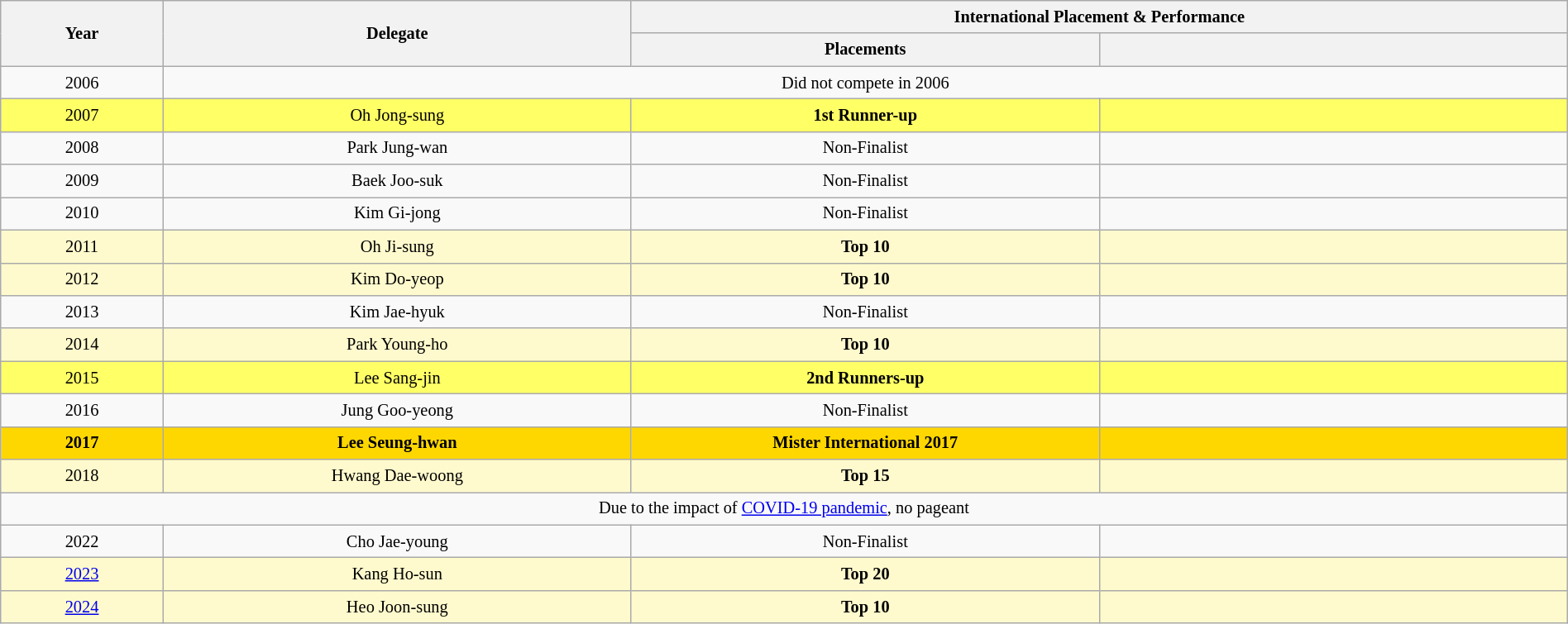<table class="wikitable" style="text-align:center; line-height:20px; font-size:85%; width:100%;">
<tr>
<th rowspan="2"  width=100px>Year</th>
<th rowspan="2"  width=300px>Delegate</th>
<th colspan="2"  width=100px>International Placement & Performance</th>
</tr>
<tr>
<th width=300px>Placements</th>
<th width=300px></th>
</tr>
<tr>
<td>2006</td>
<td colspan=4>Did not compete in 2006</td>
</tr>
<tr style="background-color:#FFFF66;">
<td>2007</td>
<td>Oh Jong-sung</td>
<td><strong>1st Runner-up</strong></td>
<td></td>
</tr>
<tr>
<td>2008</td>
<td>Park Jung-wan</td>
<td>Non-Finalist</td>
<td></td>
</tr>
<tr>
<td>2009</td>
<td>Baek Joo-suk</td>
<td>Non-Finalist</td>
<td></td>
</tr>
<tr>
<td>2010</td>
<td>Kim Gi-jong</td>
<td>Non-Finalist</td>
<td></td>
</tr>
<tr style="background-color:#FFFACD; ">
<td>2011</td>
<td>Oh Ji-sung</td>
<td><strong>Top 10</strong></td>
<td style="background:;"></td>
</tr>
<tr style="background-color:#FFFACD; ">
<td>2012</td>
<td>Kim Do-yeop</td>
<td><strong>Top 10</strong></td>
<td></td>
</tr>
<tr>
<td>2013</td>
<td>Kim Jae-hyuk</td>
<td>Non-Finalist</td>
<td></td>
</tr>
<tr style="background-color:#FFFACD; ">
<td>2014</td>
<td>Park Young-ho</td>
<td><strong>Top 10</strong></td>
<td style="background:;"></td>
</tr>
<tr style="background-color:#FFFF66;">
<td>2015</td>
<td>Lee Sang-jin</td>
<td><strong>2nd Runners-up</strong></td>
<td></td>
</tr>
<tr>
<td>2016</td>
<td>Jung Goo-yeong</td>
<td>Non-Finalist</td>
<td></td>
</tr>
<tr align="center" style="background:gold; font-weight: bold">
<td>2017</td>
<td><strong>Lee Seung-hwan</strong></td>
<td><strong>Mister International 2017</strong></td>
<td></td>
</tr>
<tr style="background-color:#FFFACD; ">
<td>2018</td>
<td>Hwang Dae-woong</td>
<td><strong>Top 15</strong></td>
<td style="background:;"></td>
</tr>
<tr>
<td colspan=6>Due to the impact of <a href='#'>COVID-19 pandemic</a>, no pageant</td>
</tr>
<tr>
<td>2022</td>
<td>Cho Jae-young</td>
<td>Non-Finalist</td>
<td></td>
</tr>
<tr style="background-color:#FFFACD; ">
<td><a href='#'>2023</a></td>
<td>Kang Ho-sun</td>
<td><strong>Top 20</strong></td>
<td style="background:;"></td>
</tr>
<tr style="background-color:#FFFACD; ">
<td><a href='#'>2024</a></td>
<td>Heo Joon-sung</td>
<td><strong>Top 10</strong></td>
<td></td>
</tr>
</table>
